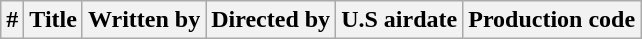<table class="wikitable plainrowheaders">
<tr>
<th>#</th>
<th>Title</th>
<th>Written by</th>
<th>Directed by</th>
<th>U.S airdate</th>
<th>Production code<br>




















</th>
</tr>
</table>
